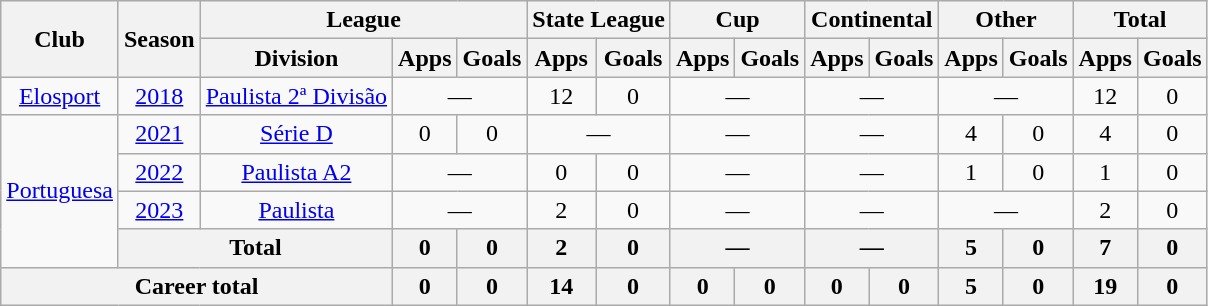<table class="wikitable" style="text-align: center;">
<tr>
<th rowspan="2">Club</th>
<th rowspan="2">Season</th>
<th colspan="3">League</th>
<th colspan="2">State League</th>
<th colspan="2">Cup</th>
<th colspan="2">Continental</th>
<th colspan="2">Other</th>
<th colspan="2">Total</th>
</tr>
<tr>
<th>Division</th>
<th>Apps</th>
<th>Goals</th>
<th>Apps</th>
<th>Goals</th>
<th>Apps</th>
<th>Goals</th>
<th>Apps</th>
<th>Goals</th>
<th>Apps</th>
<th>Goals</th>
<th>Apps</th>
<th>Goals</th>
</tr>
<tr>
<td valign="center"><a href='#'>Elosport</a></td>
<td><a href='#'>2018</a></td>
<td><a href='#'>Paulista 2ª Divisão</a></td>
<td colspan="2">—</td>
<td>12</td>
<td>0</td>
<td colspan="2">—</td>
<td colspan="2">—</td>
<td colspan="2">—</td>
<td>12</td>
<td>0</td>
</tr>
<tr>
<td rowspan="4" valign="center"><a href='#'>Portuguesa</a></td>
<td><a href='#'>2021</a></td>
<td><a href='#'>Série D</a></td>
<td>0</td>
<td>0</td>
<td colspan="2">—</td>
<td colspan="2">—</td>
<td colspan="2">—</td>
<td>4</td>
<td>0</td>
<td>4</td>
<td>0</td>
</tr>
<tr>
<td><a href='#'>2022</a></td>
<td><a href='#'>Paulista A2</a></td>
<td colspan="2">—</td>
<td>0</td>
<td>0</td>
<td colspan="2">—</td>
<td colspan="2">—</td>
<td>1</td>
<td>0</td>
<td>1</td>
<td>0</td>
</tr>
<tr>
<td><a href='#'>2023</a></td>
<td><a href='#'>Paulista</a></td>
<td colspan="2">—</td>
<td>2</td>
<td>0</td>
<td colspan="2">—</td>
<td colspan="2">—</td>
<td colspan="2">—</td>
<td>2</td>
<td>0</td>
</tr>
<tr>
<th colspan="2">Total</th>
<th>0</th>
<th>0</th>
<th>2</th>
<th>0</th>
<th colspan="2">—</th>
<th colspan="2">—</th>
<th>5</th>
<th>0</th>
<th>7</th>
<th>0</th>
</tr>
<tr>
<th colspan="3"><strong>Career total</strong></th>
<th>0</th>
<th>0</th>
<th>14</th>
<th>0</th>
<th>0</th>
<th>0</th>
<th>0</th>
<th>0</th>
<th>5</th>
<th>0</th>
<th>19</th>
<th>0</th>
</tr>
</table>
